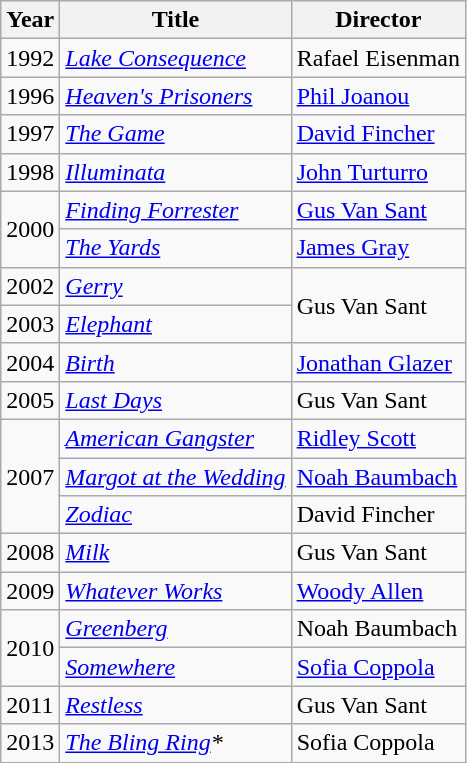<table class="wikitable">
<tr>
<th>Year</th>
<th>Title</th>
<th>Director</th>
</tr>
<tr>
<td>1992</td>
<td><em><a href='#'>Lake Consequence</a></em></td>
<td>Rafael Eisenman</td>
</tr>
<tr>
<td>1996</td>
<td><em><a href='#'>Heaven's Prisoners</a></em></td>
<td><a href='#'>Phil Joanou</a></td>
</tr>
<tr>
<td>1997</td>
<td><em><a href='#'>The Game</a></em></td>
<td><a href='#'>David Fincher</a></td>
</tr>
<tr>
<td>1998</td>
<td><em><a href='#'>Illuminata</a></em></td>
<td><a href='#'>John Turturro</a></td>
</tr>
<tr>
<td rowspan=2>2000</td>
<td><em><a href='#'>Finding Forrester</a></em></td>
<td><a href='#'>Gus Van Sant</a></td>
</tr>
<tr>
<td><em><a href='#'>The Yards</a></em></td>
<td><a href='#'>James Gray</a></td>
</tr>
<tr>
<td>2002</td>
<td><em><a href='#'>Gerry</a></em></td>
<td rowspan=2>Gus Van Sant</td>
</tr>
<tr>
<td>2003</td>
<td><em><a href='#'>Elephant</a></em></td>
</tr>
<tr>
<td>2004</td>
<td><em><a href='#'>Birth</a></em></td>
<td><a href='#'>Jonathan Glazer</a></td>
</tr>
<tr>
<td>2005</td>
<td><em><a href='#'>Last Days</a></em></td>
<td>Gus Van Sant</td>
</tr>
<tr>
<td rowspan=3>2007</td>
<td><em><a href='#'>American Gangster</a></em></td>
<td><a href='#'>Ridley Scott</a></td>
</tr>
<tr>
<td><em><a href='#'>Margot at the Wedding</a></em></td>
<td><a href='#'>Noah Baumbach</a></td>
</tr>
<tr>
<td><em><a href='#'>Zodiac</a></em></td>
<td>David Fincher</td>
</tr>
<tr>
<td>2008</td>
<td><em><a href='#'>Milk</a></em></td>
<td>Gus Van Sant</td>
</tr>
<tr>
<td>2009</td>
<td><em><a href='#'>Whatever Works</a></em></td>
<td><a href='#'>Woody Allen</a></td>
</tr>
<tr>
<td rowspan=2>2010</td>
<td><em><a href='#'>Greenberg</a></em></td>
<td>Noah Baumbach</td>
</tr>
<tr>
<td><em><a href='#'>Somewhere</a></em></td>
<td><a href='#'>Sofia Coppola</a></td>
</tr>
<tr>
<td>2011</td>
<td><em><a href='#'>Restless</a></em></td>
<td>Gus Van Sant</td>
</tr>
<tr>
<td>2013</td>
<td><em><a href='#'>The Bling Ring</a>*</em></td>
<td>Sofia Coppola</td>
</tr>
</table>
